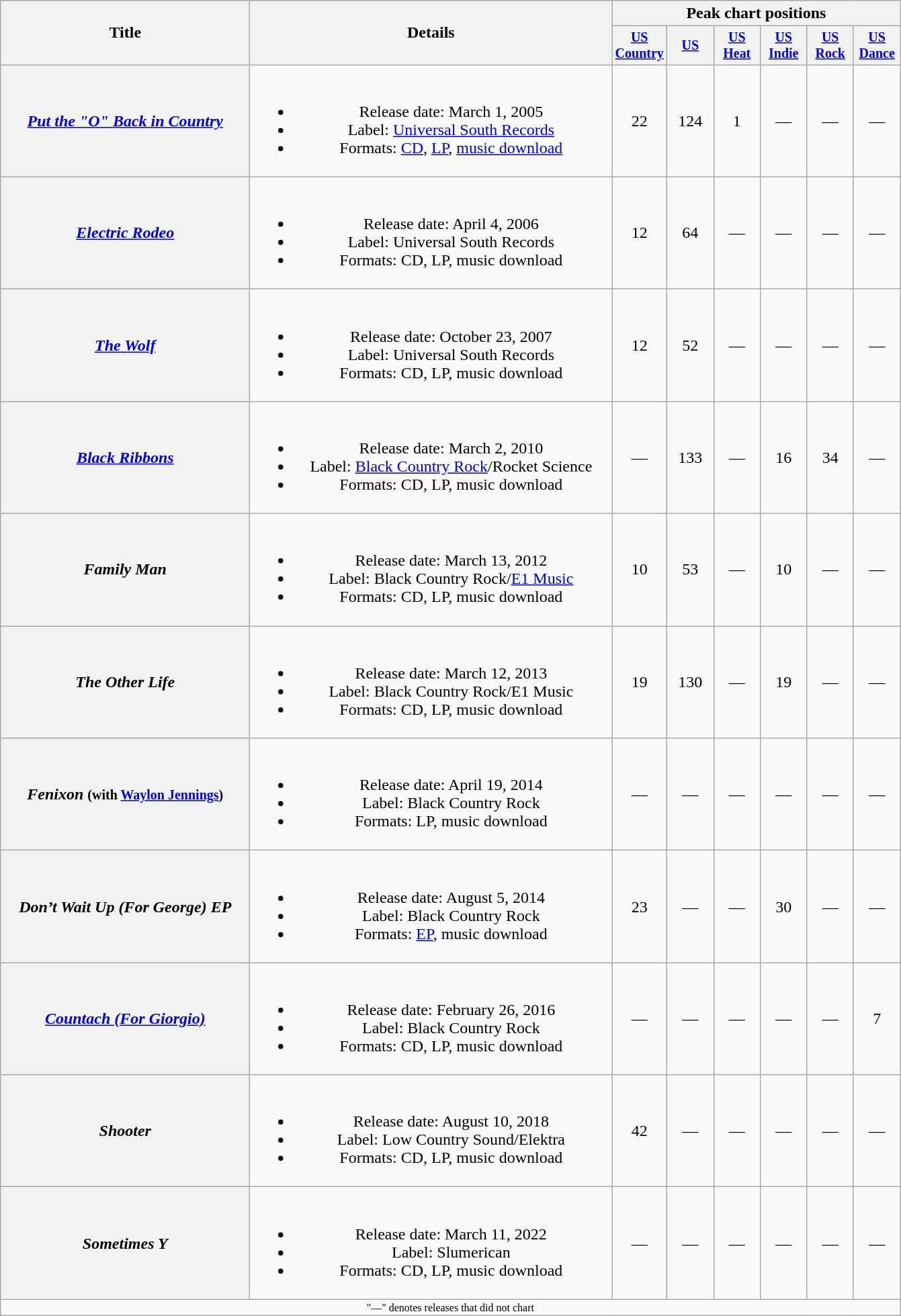<table class="wikitable plainrowheaders" style="text-align:center;">
<tr>
<th rowspan="2" style="width:15em;">Title</th>
<th rowspan="2" style="width:22em;">Details</th>
<th colspan="6">Peak chart positions</th>
</tr>
<tr style="font-size:smaller;">
<th style="width:40px;"><a href='#'>US Country</a><br></th>
<th style="width:40px;"><a href='#'>US</a><br></th>
<th style="width:40px;"><a href='#'>US<br>Heat</a><br></th>
<th style="width:40px;"><a href='#'>US Indie</a><br></th>
<th style="width:40px;"><a href='#'>US Rock</a><br></th>
<th style="width:40px;"><a href='#'>US Dance</a><br></th>
</tr>
<tr>
<th scope="row"><em><a href='#'>Put the "O" Back in Country</a></em></th>
<td><br><ul><li>Release date: March 1, 2005</li><li>Label: <a href='#'>Universal South Records</a></li><li>Formats: <a href='#'>CD</a>, <a href='#'>LP</a>, <a href='#'>music download</a></li></ul></td>
<td>22</td>
<td>124</td>
<td>1</td>
<td>—</td>
<td>—</td>
<td>—</td>
</tr>
<tr>
<th scope="row"><em><a href='#'>Electric Rodeo</a></em></th>
<td><br><ul><li>Release date: April 4, 2006</li><li>Label: Universal South Records</li><li>Formats: CD, LP, music download</li></ul></td>
<td>12</td>
<td>64</td>
<td>—</td>
<td>—</td>
<td>—</td>
<td>—</td>
</tr>
<tr>
<th scope="row"><em><a href='#'>The Wolf</a></em></th>
<td><br><ul><li>Release date: October 23, 2007</li><li>Label: Universal South Records</li><li>Formats: CD, LP, music download</li></ul></td>
<td>12</td>
<td>52</td>
<td>—</td>
<td>—</td>
<td>—</td>
<td>—</td>
</tr>
<tr>
<th scope="row"><em><a href='#'>Black Ribbons</a></em></th>
<td><br><ul><li>Release date: March 2, 2010</li><li>Label: <a href='#'>Black Country Rock</a>/Rocket Science</li><li>Formats: CD, LP, music download</li></ul></td>
<td>—</td>
<td>133</td>
<td>—</td>
<td>16</td>
<td>34</td>
<td>—</td>
</tr>
<tr>
<th scope="row"><em>Family Man</em></th>
<td><br><ul><li>Release date: March 13, 2012</li><li>Label: Black Country Rock/<a href='#'>E1 Music</a></li><li>Formats: CD, LP, music download</li></ul></td>
<td>10</td>
<td>53</td>
<td>—</td>
<td>10</td>
<td>—</td>
<td>—</td>
</tr>
<tr>
<th scope="row"><em>The Other Life</em></th>
<td><br><ul><li>Release date: March 12, 2013</li><li>Label: Black Country Rock/E1 Music</li><li>Formats: CD, LP, music download</li></ul></td>
<td>19</td>
<td>130</td>
<td>—</td>
<td>19</td>
<td>—</td>
<td>—</td>
</tr>
<tr>
<th scope="row"><em>Fenixon</em> <small>(with <a href='#'>Waylon Jennings</a>)</small></th>
<td><br><ul><li>Release date: April 19, 2014</li><li>Label: Black Country Rock</li><li>Formats: LP, music download</li></ul></td>
<td>—</td>
<td>—</td>
<td>—</td>
<td>—</td>
<td>—</td>
<td>—</td>
</tr>
<tr>
<th scope="row"><em>Don’t Wait Up (For George) EP</em></th>
<td><br><ul><li>Release date: August 5, 2014</li><li>Label: Black Country Rock</li><li>Formats: <a href='#'>EP</a>, music download</li></ul></td>
<td>23</td>
<td>—</td>
<td>—</td>
<td>30</td>
<td>—</td>
<td>—</td>
</tr>
<tr>
<th scope="row"><em><a href='#'>Countach (For Giorgio)</a></em></th>
<td><br><ul><li>Release date: February 26, 2016</li><li>Label: Black Country Rock</li><li>Formats: CD, LP, music download</li></ul></td>
<td>—</td>
<td>—</td>
<td>—</td>
<td>—</td>
<td>—</td>
<td>7</td>
</tr>
<tr>
<th scope="row"><em>Shooter</em></th>
<td><br><ul><li>Release date: August 10, 2018</li><li>Label: Low Country Sound/Elektra</li><li>Formats: CD, LP, music download</li></ul></td>
<td>42</td>
<td>—</td>
<td>—</td>
<td>—</td>
<td>—</td>
<td>—</td>
</tr>
<tr>
<th scope="row"><em>Sometimes Y</em><br></th>
<td><br><ul><li>Release date: March 11, 2022</li><li>Label: Slumerican</li><li>Formats: CD, LP, music download</li></ul></td>
<td>—</td>
<td>—</td>
<td>—</td>
<td>—</td>
<td>—</td>
<td>—</td>
</tr>
<tr>
<td colspan="9" style="font-size:8pt">"—" denotes releases that did not chart</td>
</tr>
</table>
